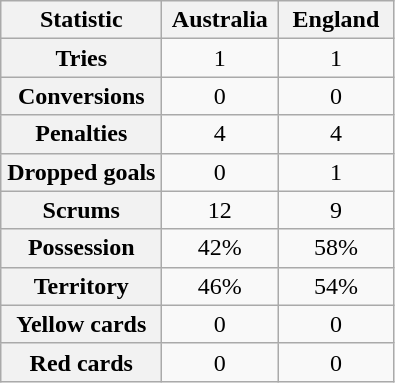<table class="wikitable plainrowheaders" style="text-align: center">
<tr>
<th scope="col" style="width:100px">Statistic</th>
<th scope="col" style="width:70px">Australia</th>
<th scope="col" style="width:70px">England</th>
</tr>
<tr>
<th scope=row>Tries</th>
<td>1</td>
<td>1</td>
</tr>
<tr>
<th scope=row>Conversions</th>
<td>0</td>
<td>0</td>
</tr>
<tr>
<th scope=row>Penalties</th>
<td>4</td>
<td>4</td>
</tr>
<tr>
<th scope=row>Dropped goals</th>
<td>0</td>
<td>1</td>
</tr>
<tr>
<th scope=row>Scrums</th>
<td>12</td>
<td>9</td>
</tr>
<tr>
<th scope=row>Possession</th>
<td>42%</td>
<td>58%</td>
</tr>
<tr>
<th scope=row>Territory</th>
<td>46%</td>
<td>54%</td>
</tr>
<tr>
<th scope=row>Yellow cards</th>
<td>0</td>
<td>0</td>
</tr>
<tr>
<th scope=row>Red cards</th>
<td>0</td>
<td>0</td>
</tr>
</table>
